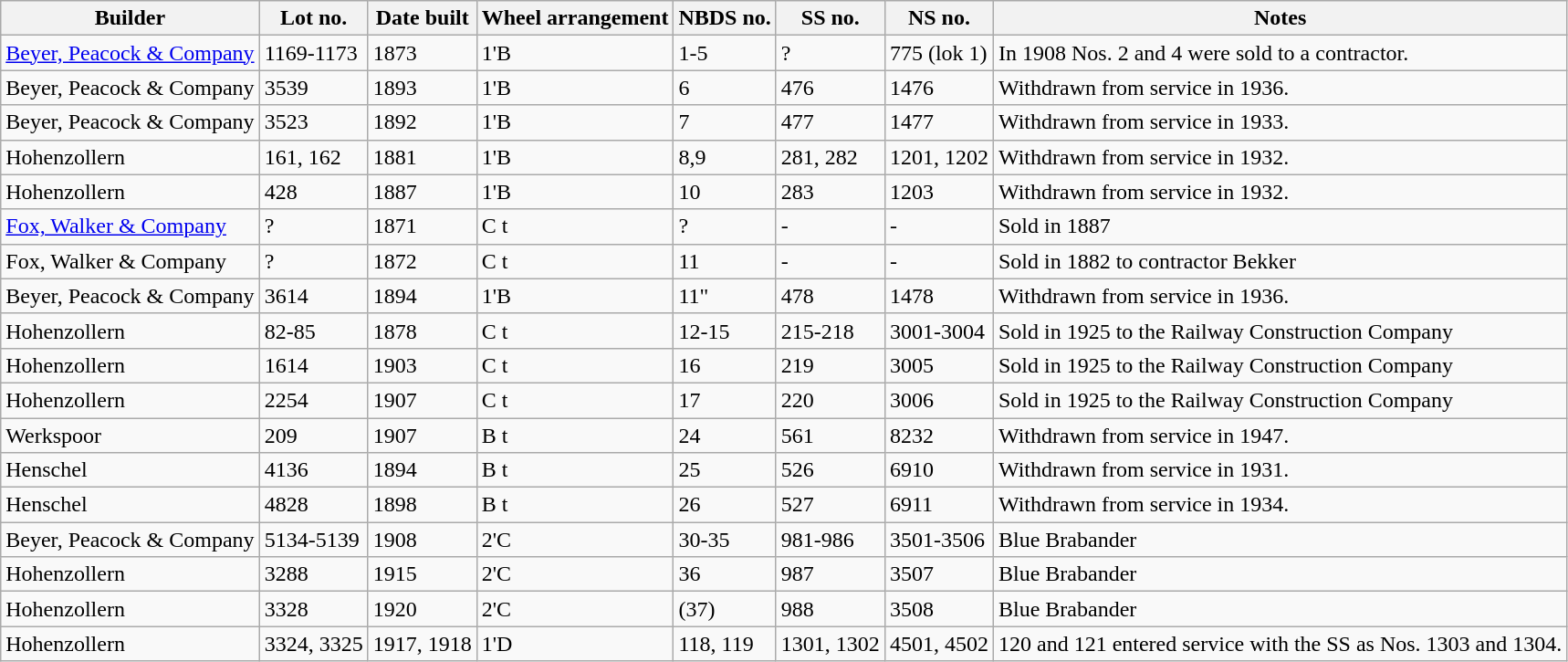<table class="wikitable">
<tr>
<th>Builder</th>
<th>Lot no.</th>
<th>Date built</th>
<th>Wheel arrangement</th>
<th>NBDS no.</th>
<th>SS no.</th>
<th>NS no.</th>
<th>Notes</th>
</tr>
<tr>
<td><a href='#'>Beyer, Peacock & Company</a></td>
<td>1169-1173</td>
<td>1873</td>
<td>1'B</td>
<td>1-5</td>
<td>?</td>
<td>775 (lok 1)</td>
<td>In 1908 Nos. 2 and 4 were sold to a contractor.</td>
</tr>
<tr>
<td>Beyer, Peacock & Company</td>
<td>3539</td>
<td>1893</td>
<td>1'B</td>
<td>6</td>
<td>476</td>
<td>1476</td>
<td>Withdrawn from service in 1936.</td>
</tr>
<tr>
<td>Beyer, Peacock & Company</td>
<td>3523</td>
<td>1892</td>
<td>1'B</td>
<td>7</td>
<td>477</td>
<td>1477</td>
<td>Withdrawn from service in 1933.</td>
</tr>
<tr>
<td>Hohenzollern</td>
<td>161, 162</td>
<td>1881</td>
<td>1'B</td>
<td>8,9</td>
<td>281, 282</td>
<td>1201, 1202</td>
<td>Withdrawn from service in 1932.</td>
</tr>
<tr>
<td>Hohenzollern</td>
<td>428</td>
<td>1887</td>
<td>1'B</td>
<td>10</td>
<td>283</td>
<td>1203</td>
<td>Withdrawn from service in 1932.</td>
</tr>
<tr>
<td><a href='#'>Fox, Walker & Company</a></td>
<td>?</td>
<td>1871</td>
<td>C t</td>
<td>?</td>
<td>-</td>
<td>-</td>
<td>Sold in 1887</td>
</tr>
<tr>
<td>Fox, Walker & Company</td>
<td>?</td>
<td>1872</td>
<td>C t</td>
<td>11</td>
<td>-</td>
<td>-</td>
<td>Sold in 1882 to contractor Bekker</td>
</tr>
<tr>
<td>Beyer, Peacock & Company</td>
<td>3614</td>
<td>1894</td>
<td>1'B</td>
<td>11"</td>
<td>478</td>
<td>1478</td>
<td>Withdrawn from service in 1936.</td>
</tr>
<tr>
<td>Hohenzollern</td>
<td>82-85</td>
<td>1878</td>
<td>C t</td>
<td>12-15</td>
<td>215-218</td>
<td>3001-3004</td>
<td>Sold in 1925 to the Railway Construction Company</td>
</tr>
<tr>
<td>Hohenzollern</td>
<td>1614</td>
<td>1903</td>
<td>C t</td>
<td>16</td>
<td>219</td>
<td>3005</td>
<td>Sold in 1925 to the Railway Construction Company</td>
</tr>
<tr>
<td>Hohenzollern</td>
<td>2254</td>
<td>1907</td>
<td>C t</td>
<td>17</td>
<td>220</td>
<td>3006</td>
<td>Sold in 1925 to the Railway Construction Company</td>
</tr>
<tr>
<td>Werkspoor</td>
<td>209</td>
<td>1907</td>
<td>B t</td>
<td>24</td>
<td>561</td>
<td>8232</td>
<td>Withdrawn from service in 1947.</td>
</tr>
<tr>
<td>Henschel</td>
<td>4136</td>
<td>1894</td>
<td>B t</td>
<td>25</td>
<td>526</td>
<td>6910</td>
<td>Withdrawn from service in 1931.</td>
</tr>
<tr>
<td>Henschel</td>
<td>4828</td>
<td>1898</td>
<td>B t</td>
<td>26</td>
<td>527</td>
<td>6911</td>
<td>Withdrawn from service in 1934.</td>
</tr>
<tr>
<td>Beyer, Peacock & Company</td>
<td>5134-5139</td>
<td>1908</td>
<td>2'C</td>
<td>30-35</td>
<td>981-986</td>
<td>3501-3506</td>
<td>Blue Brabander</td>
</tr>
<tr>
<td>Hohenzollern</td>
<td>3288</td>
<td>1915</td>
<td>2'C</td>
<td>36</td>
<td>987</td>
<td>3507</td>
<td>Blue Brabander</td>
</tr>
<tr>
<td>Hohenzollern</td>
<td>3328</td>
<td>1920</td>
<td>2'C</td>
<td>(37)</td>
<td>988</td>
<td>3508</td>
<td>Blue Brabander</td>
</tr>
<tr>
<td>Hohenzollern</td>
<td>3324, 3325</td>
<td>1917, 1918</td>
<td>1'D</td>
<td>118, 119</td>
<td>1301, 1302</td>
<td>4501, 4502</td>
<td>120 and 121 entered service with the SS as Nos. 1303 and 1304.</td>
</tr>
</table>
